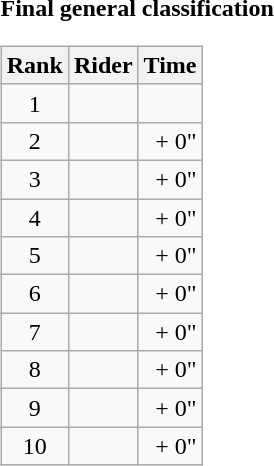<table>
<tr>
<td><strong>Final general classification</strong><br><table class="wikitable">
<tr>
<th scope="col">Rank</th>
<th scope="col">Rider</th>
<th scope="col">Time</th>
</tr>
<tr>
<td style="text-align:center;">1</td>
<td></td>
<td style="text-align:right;"></td>
</tr>
<tr>
<td style="text-align:center;">2</td>
<td></td>
<td style="text-align:right;">+ 0"</td>
</tr>
<tr>
<td style="text-align:center;">3</td>
<td></td>
<td style="text-align:right;">+ 0"</td>
</tr>
<tr>
<td style="text-align:center;">4</td>
<td></td>
<td style="text-align:right;">+ 0"</td>
</tr>
<tr>
<td style="text-align:center;">5</td>
<td></td>
<td style="text-align:right;">+ 0"</td>
</tr>
<tr>
<td style="text-align:center;">6</td>
<td></td>
<td style="text-align:right;">+ 0"</td>
</tr>
<tr>
<td style="text-align:center;">7</td>
<td></td>
<td style="text-align:right;">+ 0"</td>
</tr>
<tr>
<td style="text-align:center;">8</td>
<td></td>
<td style="text-align:right;">+ 0"</td>
</tr>
<tr>
<td style="text-align:center;">9</td>
<td></td>
<td style="text-align:right;">+ 0"</td>
</tr>
<tr>
<td style="text-align:center;">10</td>
<td></td>
<td style="text-align:right;">+ 0"</td>
</tr>
</table>
</td>
</tr>
</table>
